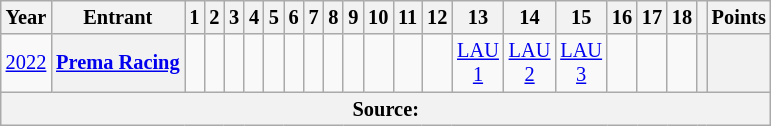<table class="wikitable" style="text-align:center; font-size:85%;">
<tr>
<th>Year</th>
<th>Entrant</th>
<th>1</th>
<th>2</th>
<th>3</th>
<th>4</th>
<th>5</th>
<th>6</th>
<th>7</th>
<th>8</th>
<th>9</th>
<th>10</th>
<th>11</th>
<th>12</th>
<th>13</th>
<th>14</th>
<th>15</th>
<th>16</th>
<th>17</th>
<th>18</th>
<th></th>
<th>Points</th>
</tr>
<tr>
<td id=2022C><a href='#'>2022</a></td>
<th nowrap><a href='#'>Prema Racing</a></th>
<td></td>
<td></td>
<td></td>
<td></td>
<td></td>
<td></td>
<td></td>
<td></td>
<td></td>
<td></td>
<td></td>
<td></td>
<td><a href='#'>LAU<br>1</a></td>
<td><a href='#'>LAU<br>2</a></td>
<td><a href='#'>LAU<br>3</a></td>
<td></td>
<td></td>
<td></td>
<th></th>
<th></th>
</tr>
<tr>
<th colspan="100">Source:</th>
</tr>
</table>
